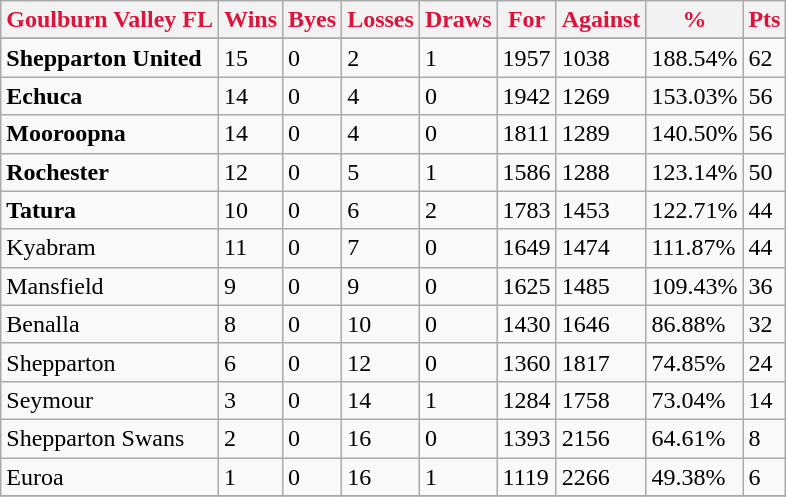<table class="wikitable">
<tr>
<th style="color:crimson">Goulburn Valley FL</th>
<th style="color:crimson">Wins</th>
<th style="color:crimson">Byes</th>
<th style="color:crimson">Losses</th>
<th style="color:crimson">Draws</th>
<th style="color:crimson">For</th>
<th style="color:crimson">Against</th>
<th style="color:crimson">%</th>
<th style="color:crimson">Pts</th>
</tr>
<tr>
</tr>
<tr>
</tr>
<tr>
<td><strong>	Shepparton United	</strong></td>
<td>15</td>
<td>0</td>
<td>2</td>
<td>1</td>
<td>1957</td>
<td>1038</td>
<td>188.54%</td>
<td>62</td>
</tr>
<tr>
<td><strong>	Echuca	</strong></td>
<td>14</td>
<td>0</td>
<td>4</td>
<td>0</td>
<td>1942</td>
<td>1269</td>
<td>153.03%</td>
<td>56</td>
</tr>
<tr>
<td><strong>	Mooroopna	</strong></td>
<td>14</td>
<td>0</td>
<td>4</td>
<td>0</td>
<td>1811</td>
<td>1289</td>
<td>140.50%</td>
<td>56</td>
</tr>
<tr>
<td><strong>	Rochester	</strong></td>
<td>12</td>
<td>0</td>
<td>5</td>
<td>1</td>
<td>1586</td>
<td>1288</td>
<td>123.14%</td>
<td>50</td>
</tr>
<tr>
<td><strong>	Tatura	</strong></td>
<td>10</td>
<td>0</td>
<td>6</td>
<td>2</td>
<td>1783</td>
<td>1453</td>
<td>122.71%</td>
<td>44</td>
</tr>
<tr>
<td>Kyabram</td>
<td>11</td>
<td>0</td>
<td>7</td>
<td>0</td>
<td>1649</td>
<td>1474</td>
<td>111.87%</td>
<td>44</td>
</tr>
<tr>
<td>Mansfield</td>
<td>9</td>
<td>0</td>
<td>9</td>
<td>0</td>
<td>1625</td>
<td>1485</td>
<td>109.43%</td>
<td>36</td>
</tr>
<tr>
<td>Benalla</td>
<td>8</td>
<td>0</td>
<td>10</td>
<td>0</td>
<td>1430</td>
<td>1646</td>
<td>86.88%</td>
<td>32</td>
</tr>
<tr>
<td>Shepparton</td>
<td>6</td>
<td>0</td>
<td>12</td>
<td>0</td>
<td>1360</td>
<td>1817</td>
<td>74.85%</td>
<td>24</td>
</tr>
<tr>
<td>Seymour</td>
<td>3</td>
<td>0</td>
<td>14</td>
<td>1</td>
<td>1284</td>
<td>1758</td>
<td>73.04%</td>
<td>14</td>
</tr>
<tr>
<td>Shepparton Swans</td>
<td>2</td>
<td>0</td>
<td>16</td>
<td>0</td>
<td>1393</td>
<td>2156</td>
<td>64.61%</td>
<td>8</td>
</tr>
<tr>
<td>Euroa</td>
<td>1</td>
<td>0</td>
<td>16</td>
<td>1</td>
<td>1119</td>
<td>2266</td>
<td>49.38%</td>
<td>6</td>
</tr>
<tr>
</tr>
</table>
